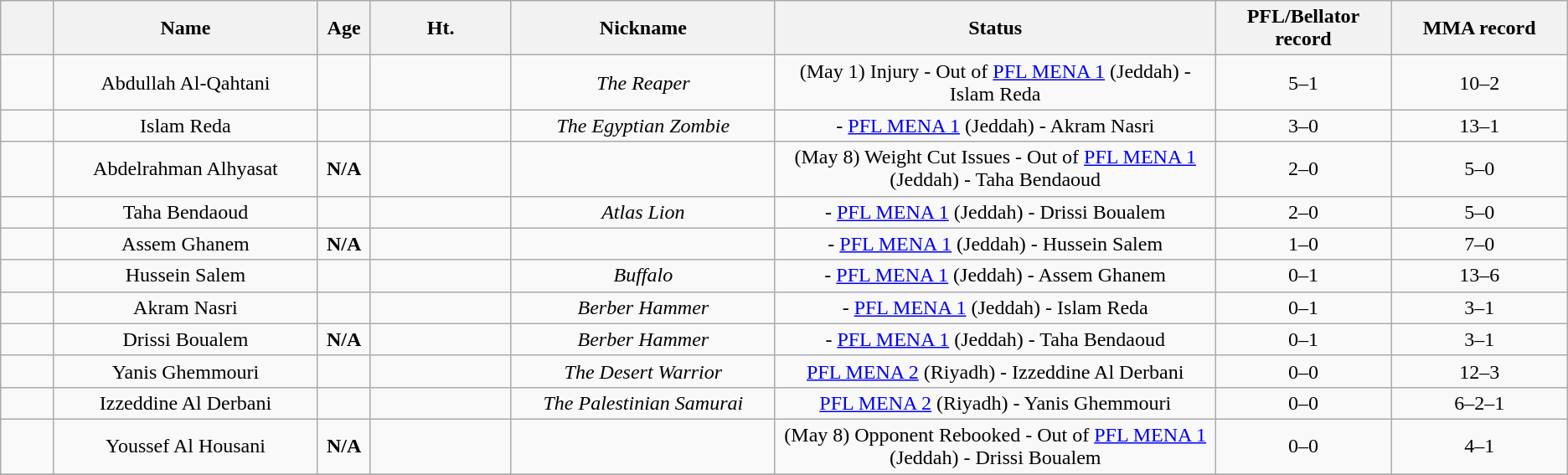<table class="wikitable sortable" style="text-align:center;">
<tr>
<th width=3%></th>
<th width=15%>Name</th>
<th width=3%>Age</th>
<th width=8%>Ht.</th>
<th width="15%">Nickname</th>
<th width=25%>Status</th>
<th width="10%">PFL/Bellator record</th>
<th width=10%>MMA record</th>
</tr>
<tr>
<td></td>
<td>Abdullah Al-Qahtani</td>
<td></td>
<td></td>
<td><em>The Reaper</em></td>
<td>(May 1) Injury - Out of <a href='#'>PFL MENA 1</a> (Jeddah) - Islam Reda</td>
<td>5–1</td>
<td>10–2</td>
</tr>
<tr>
<td></td>
<td>Islam Reda</td>
<td></td>
<td></td>
<td><em>The Egyptian Zombie</em></td>
<td> - <a href='#'>PFL MENA 1</a> (Jeddah) - Akram Nasri</td>
<td>3–0</td>
<td>13–1</td>
</tr>
<tr>
<td></td>
<td>Abdelrahman Alhyasat</td>
<td><strong>N/A</strong></td>
<td></td>
<td></td>
<td>(May 8) Weight Cut Issues - Out of <a href='#'>PFL MENA 1</a> (Jeddah) - Taha Bendaoud</td>
<td>2–0</td>
<td>5–0</td>
</tr>
<tr>
<td></td>
<td>Taha Bendaoud</td>
<td></td>
<td></td>
<td><em>Atlas Lion</em></td>
<td> - <a href='#'>PFL MENA 1</a> (Jeddah) - Drissi Boualem</td>
<td>2–0</td>
<td>5–0</td>
</tr>
<tr>
<td></td>
<td>Assem Ghanem</td>
<td><strong>N/A</strong></td>
<td></td>
<td></td>
<td> - <a href='#'>PFL MENA 1</a> (Jeddah) - Hussein Salem</td>
<td>1–0</td>
<td>7–0</td>
</tr>
<tr>
<td></td>
<td>Hussein Salem</td>
<td></td>
<td></td>
<td><em>Buffalo</em></td>
<td> - <a href='#'>PFL MENA 1</a> (Jeddah) - Assem Ghanem</td>
<td>0–1</td>
<td>13–6</td>
</tr>
<tr>
<td></td>
<td>Akram Nasri</td>
<td></td>
<td></td>
<td><em>Berber Hammer</em></td>
<td> - <a href='#'>PFL MENA 1</a> (Jeddah) - Islam Reda</td>
<td>0–1</td>
<td>3–1</td>
</tr>
<tr>
<td></td>
<td>Drissi Boualem</td>
<td><strong>N/A</strong></td>
<td></td>
<td><em>Berber Hammer</em></td>
<td> - <a href='#'>PFL MENA 1</a> (Jeddah) - Taha Bendaoud</td>
<td>0–1</td>
<td>3–1</td>
</tr>
<tr>
<td></td>
<td>Yanis Ghemmouri</td>
<td></td>
<td></td>
<td><em>The Desert Warrior</em></td>
<td><a href='#'>PFL MENA 2</a> (Riyadh) - Izzeddine Al Derbani</td>
<td>0–0</td>
<td>12–3</td>
</tr>
<tr>
<td></td>
<td>Izzeddine Al Derbani</td>
<td></td>
<td></td>
<td><em>The Palestinian Samurai</em></td>
<td><a href='#'>PFL MENA 2</a> (Riyadh) - Yanis Ghemmouri</td>
<td>0–0</td>
<td>6–2–1</td>
</tr>
<tr>
<td></td>
<td>Youssef Al Housani</td>
<td><strong>N/A</strong></td>
<td></td>
<td></td>
<td>(May 8) Opponent Rebooked - Out of <a href='#'>PFL MENA 1</a> (Jeddah) - Drissi Boualem</td>
<td>0–0</td>
<td>4–1</td>
</tr>
<tr>
</tr>
</table>
